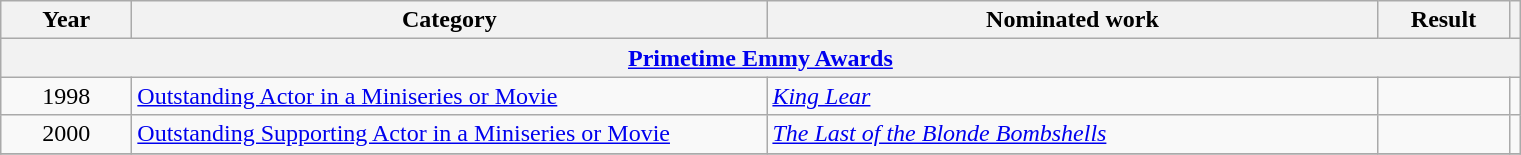<table class=wikitable>
<tr>
<th scope="col" style="width:5em;">Year</th>
<th scope="col" style="width:26em;">Category</th>
<th scope="col" style="width:25em;">Nominated work</th>
<th scope="col" style="width:5em;">Result</th>
<th></th>
</tr>
<tr>
<th colspan=5><a href='#'>Primetime Emmy Awards</a></th>
</tr>
<tr>
<td style="text-align:center;">1998</td>
<td><a href='#'>Outstanding Actor in a Miniseries or Movie</a></td>
<td><em><a href='#'>King Lear</a></em></td>
<td></td>
<td></td>
</tr>
<tr>
<td style="text-align:center;">2000</td>
<td><a href='#'>Outstanding Supporting Actor in a Miniseries or Movie</a></td>
<td><em><a href='#'>The Last of the Blonde Bombshells</a></em></td>
<td></td>
<td></td>
</tr>
<tr>
</tr>
</table>
